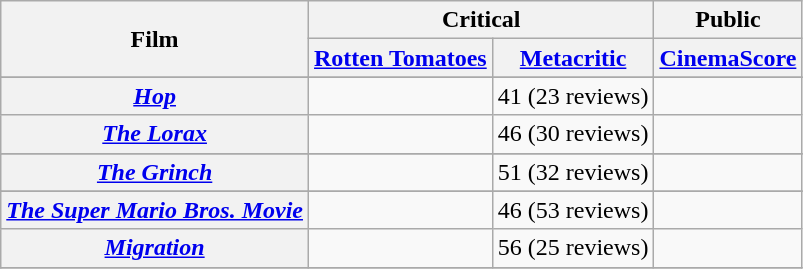<table class="wikitable plainrowheaders sortable" style="text-align: center;">
<tr>
<th scope="col" rowspan="2">Film</th>
<th scope="col" colspan="2">Critical</th>
<th scope="col">Public</th>
</tr>
<tr>
<th scope="col"><a href='#'>Rotten Tomatoes</a></th>
<th scope="col"><a href='#'>Metacritic</a></th>
<th scope="col"><a href='#'>CinemaScore</a></th>
</tr>
<tr>
</tr>
<tr>
<th scope="row"><em><a href='#'>Hop</a></em></th>
<td></td>
<td>41 (23 reviews)</td>
<td></td>
</tr>
<tr>
<th scope="row"><em><a href='#'>The Lorax</a></em></th>
<td></td>
<td>46 (30 reviews)</td>
<td></td>
</tr>
<tr>
</tr>
<tr>
</tr>
<tr>
</tr>
<tr>
</tr>
<tr>
</tr>
<tr>
<th scope="row"><em><a href='#'>The Grinch</a></em></th>
<td></td>
<td>51 (32 reviews)</td>
<td></td>
</tr>
<tr>
</tr>
<tr>
</tr>
<tr>
</tr>
<tr>
<th scope="row"><em><a href='#'>The Super Mario Bros. Movie</a></em></th>
<td></td>
<td>46 (53 reviews)</td>
<td></td>
</tr>
<tr>
<th scope="row"><em><a href='#'>Migration</a></em></th>
<td></td>
<td>56 (25 reviews)</td>
<td></td>
</tr>
<tr>
</tr>
</table>
